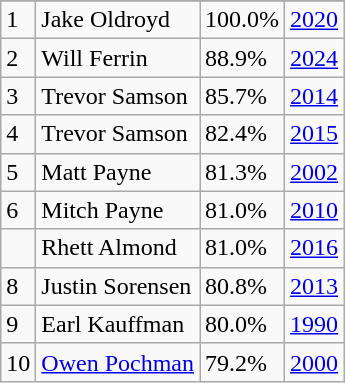<table class="wikitable">
<tr>
</tr>
<tr>
<td>1</td>
<td>Jake Oldroyd</td>
<td><abbr>100.0%</abbr></td>
<td><a href='#'>2020</a></td>
</tr>
<tr>
<td>2</td>
<td>Will Ferrin</td>
<td><abbr>88.9%</abbr></td>
<td><a href='#'>2024</a></td>
</tr>
<tr>
<td>3</td>
<td>Trevor Samson</td>
<td><abbr>85.7%</abbr></td>
<td><a href='#'>2014</a></td>
</tr>
<tr>
<td>4</td>
<td>Trevor Samson</td>
<td><abbr>82.4%</abbr></td>
<td><a href='#'>2015</a></td>
</tr>
<tr>
<td>5</td>
<td>Matt Payne</td>
<td><abbr>81.3%</abbr></td>
<td><a href='#'>2002</a></td>
</tr>
<tr>
<td>6</td>
<td>Mitch Payne</td>
<td><abbr>81.0%</abbr></td>
<td><a href='#'>2010</a></td>
</tr>
<tr>
<td></td>
<td>Rhett Almond</td>
<td><abbr>81.0%</abbr></td>
<td><a href='#'>2016</a></td>
</tr>
<tr>
<td>8</td>
<td>Justin Sorensen</td>
<td><abbr>80.8%</abbr></td>
<td><a href='#'>2013</a></td>
</tr>
<tr>
<td>9</td>
<td>Earl Kauffman</td>
<td><abbr>80.0%</abbr></td>
<td><a href='#'>1990</a></td>
</tr>
<tr>
<td>10</td>
<td><a href='#'>Owen Pochman</a></td>
<td><abbr>79.2%</abbr></td>
<td><a href='#'>2000</a></td>
</tr>
</table>
